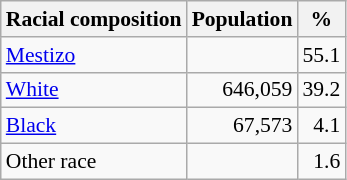<table class="wikitable" style="font-size: 90%;">
<tr>
<th>Racial composition</th>
<th>Population</th>
<th>%</th>
</tr>
<tr>
<td><a href='#'>Mestizo</a></td>
<td></td>
<td style="text-align:right;">55.1</td>
</tr>
<tr>
<td><a href='#'>White</a></td>
<td style="text-align:right;">646,059</td>
<td style="text-align:right;">39.2</td>
</tr>
<tr>
<td><a href='#'>Black</a></td>
<td style="text-align:right;">67,573</td>
<td style="text-align:right;">4.1</td>
</tr>
<tr>
<td>Other race</td>
<td></td>
<td style="text-align:right;">1.6</td>
</tr>
</table>
